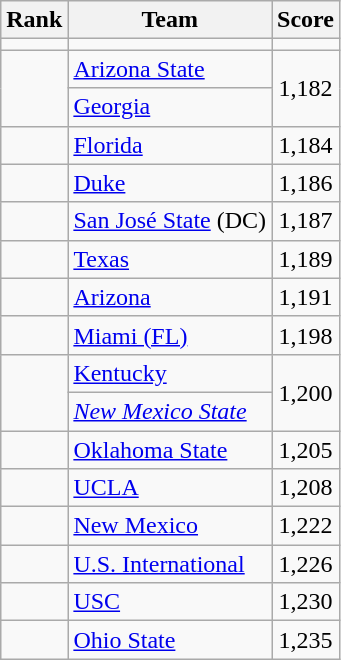<table class="wikitable sortable" style="text-align:center">
<tr>
<th dat-sort-type=number>Rank</th>
<th>Team</th>
<th>Score</th>
</tr>
<tr>
<td></td>
<td align=left><strong></strong></td>
<td><strong></strong></td>
</tr>
<tr>
<td rowspan=2></td>
<td align=left><a href='#'>Arizona State</a></td>
<td rowspan=2>1,182</td>
</tr>
<tr>
<td align=left><a href='#'>Georgia</a></td>
</tr>
<tr>
<td></td>
<td align=left><a href='#'>Florida</a></td>
<td>1,184</td>
</tr>
<tr>
<td></td>
<td align=left><a href='#'>Duke</a></td>
<td>1,186</td>
</tr>
<tr>
<td></td>
<td align=left><a href='#'>San José State</a> (DC)</td>
<td>1,187</td>
</tr>
<tr>
<td></td>
<td align=left><a href='#'>Texas</a></td>
<td>1,189</td>
</tr>
<tr>
<td></td>
<td align=left><a href='#'>Arizona</a></td>
<td>1,191</td>
</tr>
<tr>
<td></td>
<td align=left><a href='#'>Miami (FL)</a></td>
<td>1,198</td>
</tr>
<tr>
<td rowspan=2></td>
<td align=left><a href='#'>Kentucky</a></td>
<td rowspan=2>1,200</td>
</tr>
<tr>
<td align=left><em><a href='#'>New Mexico State</a></em></td>
</tr>
<tr>
<td></td>
<td align=left><a href='#'>Oklahoma State</a></td>
<td>1,205</td>
</tr>
<tr>
<td></td>
<td align=left><a href='#'>UCLA</a></td>
<td>1,208</td>
</tr>
<tr>
<td></td>
<td align=left><a href='#'>New Mexico</a></td>
<td>1,222</td>
</tr>
<tr>
<td></td>
<td align=left><a href='#'>U.S. International</a></td>
<td>1,226</td>
</tr>
<tr>
<td></td>
<td align=left><a href='#'>USC</a></td>
<td>1,230</td>
</tr>
<tr>
<td></td>
<td align=left><a href='#'>Ohio State</a></td>
<td>1,235</td>
</tr>
</table>
